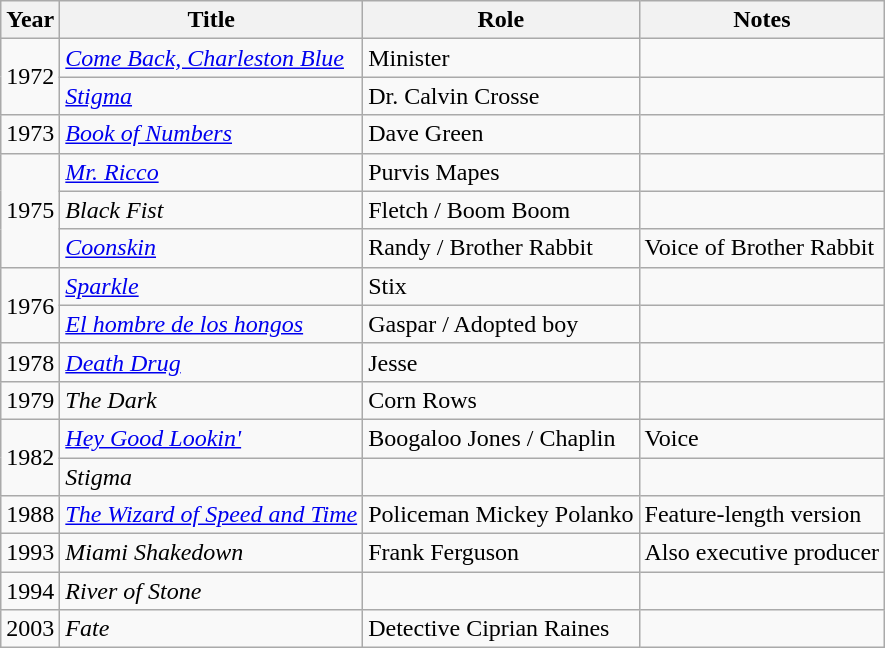<table class="wikitable sortable">
<tr>
<th>Year</th>
<th>Title</th>
<th>Role</th>
<th class="unsortable">Notes</th>
</tr>
<tr>
<td rowspan="2">1972</td>
<td><em><a href='#'>Come Back, Charleston Blue</a></em></td>
<td>Minister</td>
<td></td>
</tr>
<tr>
<td><em><a href='#'>Stigma</a></em></td>
<td>Dr. Calvin Crosse</td>
<td></td>
</tr>
<tr>
<td>1973</td>
<td><em><a href='#'>Book of Numbers</a></em></td>
<td>Dave Green</td>
<td></td>
</tr>
<tr>
<td rowspan="3">1975</td>
<td><em><a href='#'>Mr. Ricco</a></em></td>
<td>Purvis Mapes</td>
<td></td>
</tr>
<tr>
<td><em>Black Fist</em></td>
<td>Fletch / Boom Boom</td>
<td></td>
</tr>
<tr>
<td><em><a href='#'>Coonskin</a></em></td>
<td>Randy / Brother Rabbit</td>
<td>Voice of Brother Rabbit</td>
</tr>
<tr>
<td rowspan="2">1976</td>
<td><em><a href='#'>Sparkle</a></em></td>
<td>Stix</td>
<td></td>
</tr>
<tr>
<td><em><a href='#'>El hombre de los hongos</a></em></td>
<td>Gaspar / Adopted boy</td>
<td></td>
</tr>
<tr>
<td>1978</td>
<td><em><a href='#'>Death Drug</a></em></td>
<td>Jesse</td>
<td></td>
</tr>
<tr>
<td>1979</td>
<td><em>The Dark</em></td>
<td>Corn Rows</td>
<td></td>
</tr>
<tr>
<td rowspan="2">1982</td>
<td><em><a href='#'>Hey Good Lookin'</a></em></td>
<td>Boogaloo Jones / Chaplin</td>
<td>Voice</td>
</tr>
<tr>
<td><em>Stigma</em></td>
<td></td>
<td></td>
</tr>
<tr>
<td>1988</td>
<td><em><a href='#'>The Wizard of Speed and Time</a></em></td>
<td>Policeman Mickey Polanko</td>
<td>Feature-length version</td>
</tr>
<tr>
<td>1993</td>
<td><em>Miami Shakedown</em></td>
<td>Frank Ferguson</td>
<td>Also executive producer</td>
</tr>
<tr>
<td>1994</td>
<td><em>River of Stone</em></td>
<td></td>
<td></td>
</tr>
<tr>
<td>2003</td>
<td><em>Fate</em></td>
<td>Detective Ciprian Raines</td>
<td></td>
</tr>
</table>
